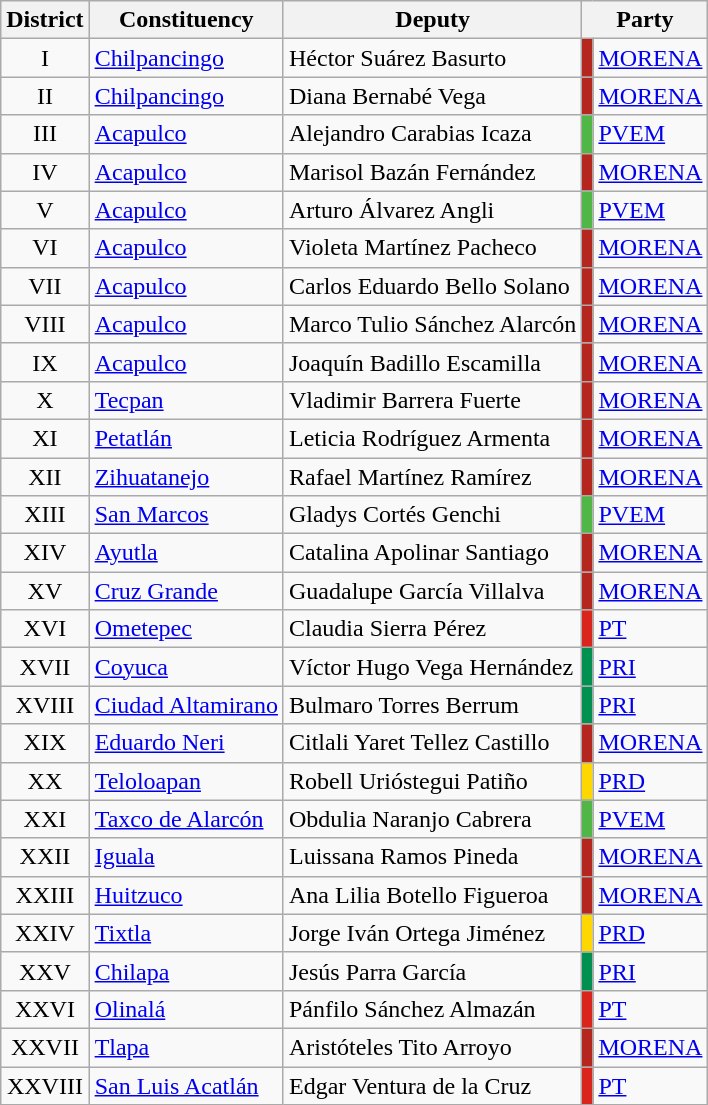<table class="wikitable">
<tr>
<th>District</th>
<th>Constituency</th>
<th>Deputy</th>
<th colspan="2">Party</th>
</tr>
<tr>
<td align=center>I</td>
<td><a href='#'>Chilpancingo</a></td>
<td>Héctor Suárez Basurto</td>
<td bgcolor=#B5261E></td>
<td> <a href='#'>MORENA</a></td>
</tr>
<tr>
<td align=center>II</td>
<td><a href='#'>Chilpancingo</a></td>
<td>Diana Bernabé Vega</td>
<td bgcolor=#B5261E></td>
<td> <a href='#'>MORENA</a></td>
</tr>
<tr>
<td align=center>III</td>
<td><a href='#'>Acapulco</a></td>
<td>Alejandro Carabias Icaza</td>
<td bgcolor=#50B747></td>
<td> <a href='#'>PVEM</a></td>
</tr>
<tr>
<td align=center>IV</td>
<td><a href='#'>Acapulco</a></td>
<td>Marisol Bazán Fernández</td>
<td bgcolor=#B5261E></td>
<td> <a href='#'>MORENA</a></td>
</tr>
<tr>
<td align=center>V</td>
<td><a href='#'>Acapulco</a></td>
<td>Arturo Álvarez Angli</td>
<td bgcolor=#50B747></td>
<td> <a href='#'>PVEM</a></td>
</tr>
<tr>
<td align=center>VI</td>
<td><a href='#'>Acapulco</a></td>
<td>Violeta Martínez Pacheco</td>
<td bgcolor=#B5261E></td>
<td> <a href='#'>MORENA</a></td>
</tr>
<tr>
<td align=center>VII</td>
<td><a href='#'>Acapulco</a></td>
<td>Carlos Eduardo Bello Solano</td>
<td bgcolor=#B5261E></td>
<td> <a href='#'>MORENA</a></td>
</tr>
<tr>
<td align=center>VIII</td>
<td><a href='#'>Acapulco</a></td>
<td>Marco Tulio Sánchez Alarcón</td>
<td bgcolor=#B5261E></td>
<td> <a href='#'>MORENA</a></td>
</tr>
<tr>
<td align=center>IX</td>
<td><a href='#'>Acapulco</a></td>
<td>Joaquín Badillo Escamilla</td>
<td bgcolor=#B5261E></td>
<td> <a href='#'>MORENA</a></td>
</tr>
<tr>
<td align=center>X</td>
<td><a href='#'>Tecpan</a></td>
<td>Vladimir Barrera Fuerte</td>
<td bgcolor=#B5261E></td>
<td> <a href='#'>MORENA</a></td>
</tr>
<tr>
<td align=center>XI</td>
<td><a href='#'>Petatlán</a></td>
<td>Leticia Rodríguez Armenta</td>
<td bgcolor=#B5261E></td>
<td> <a href='#'>MORENA</a></td>
</tr>
<tr>
<td align=center>XII</td>
<td><a href='#'>Zihuatanejo</a></td>
<td>Rafael Martínez Ramírez</td>
<td bgcolor=#B5261E></td>
<td> <a href='#'>MORENA</a></td>
</tr>
<tr>
<td align=center>XIII</td>
<td><a href='#'>San Marcos</a></td>
<td>Gladys Cortés Genchi</td>
<td bgcolor=#50B747></td>
<td> <a href='#'>PVEM</a></td>
</tr>
<tr>
<td align=center>XIV</td>
<td><a href='#'>Ayutla</a></td>
<td>Catalina Apolinar Santiago</td>
<td bgcolor=#B5261E></td>
<td> <a href='#'>MORENA</a></td>
</tr>
<tr>
<td align=center>XV</td>
<td><a href='#'>Cruz Grande</a></td>
<td>Guadalupe García Villalva</td>
<td bgcolor=#B5261E></td>
<td> <a href='#'>MORENA</a></td>
</tr>
<tr>
<td align=center>XVI</td>
<td><a href='#'>Ometepec</a></td>
<td>Claudia Sierra Pérez</td>
<td bgcolor=#DA251D></td>
<td> <a href='#'>PT</a></td>
</tr>
<tr>
<td align=center>XVII</td>
<td><a href='#'>Coyuca</a></td>
<td>Víctor Hugo Vega Hernández</td>
<td bgcolor=#009150></td>
<td> <a href='#'>PRI</a></td>
</tr>
<tr>
<td align=center>XVIII</td>
<td><a href='#'>Ciudad Altamirano</a></td>
<td>Bulmaro Torres Berrum</td>
<td bgcolor=#009150></td>
<td> <a href='#'>PRI</a></td>
</tr>
<tr>
<td align=center>XIX</td>
<td><a href='#'>Eduardo Neri</a></td>
<td>Citlali Yaret Tellez Castillo</td>
<td bgcolor=#B5261E></td>
<td> <a href='#'>MORENA</a></td>
</tr>
<tr>
<td align=center>XX</td>
<td><a href='#'>Teloloapan</a></td>
<td>Robell Urióstegui Patiño</td>
<td bgcolor=#FFD700></td>
<td> <a href='#'>PRD</a></td>
</tr>
<tr>
<td align=center>XXI</td>
<td><a href='#'>Taxco de Alarcón</a></td>
<td>Obdulia Naranjo Cabrera</td>
<td bgcolor=#50B747></td>
<td> <a href='#'>PVEM</a></td>
</tr>
<tr>
<td align=center>XXII</td>
<td><a href='#'>Iguala</a></td>
<td>Luissana Ramos Pineda</td>
<td bgcolor=#B5261E></td>
<td> <a href='#'>MORENA</a></td>
</tr>
<tr>
<td align=center>XXIII</td>
<td><a href='#'>Huitzuco</a></td>
<td>Ana Lilia Botello Figueroa</td>
<td bgcolor=#B5261E></td>
<td> <a href='#'>MORENA</a></td>
</tr>
<tr>
<td align=center>XXIV</td>
<td><a href='#'>Tixtla</a></td>
<td>Jorge Iván Ortega Jiménez</td>
<td bgcolor=#FFD700></td>
<td> <a href='#'>PRD</a></td>
</tr>
<tr>
<td align=center>XXV</td>
<td><a href='#'>Chilapa</a></td>
<td>Jesús Parra García</td>
<td bgcolor=#009150></td>
<td> <a href='#'>PRI</a></td>
</tr>
<tr>
<td align=center>XXVI</td>
<td><a href='#'>Olinalá</a></td>
<td>Pánfilo Sánchez Almazán</td>
<td bgcolor=#DA251D></td>
<td> <a href='#'>PT</a></td>
</tr>
<tr>
<td align=center>XXVII</td>
<td><a href='#'>Tlapa</a></td>
<td>Aristóteles Tito Arroyo</td>
<td bgcolor=#B5261E></td>
<td> <a href='#'>MORENA</a></td>
</tr>
<tr>
<td align=center>XXVIII</td>
<td><a href='#'>San Luis Acatlán</a></td>
<td>Edgar Ventura de la Cruz</td>
<td bgcolor=#DA251D></td>
<td> <a href='#'>PT</a></td>
</tr>
</table>
